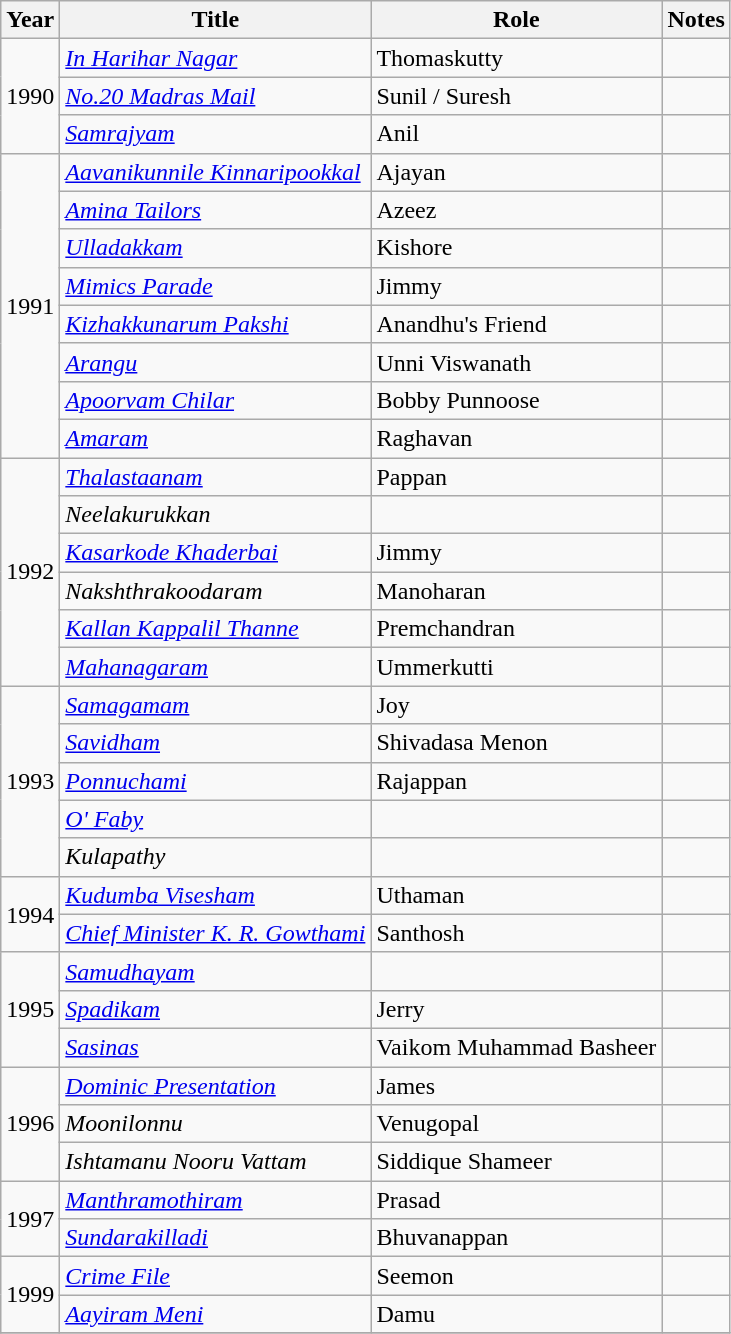<table class="wikitable sortable">
<tr>
<th>Year</th>
<th>Title</th>
<th>Role</th>
<th class="unsortable">Notes</th>
</tr>
<tr>
<td rowspan=3>1990</td>
<td><em><a href='#'>In Harihar Nagar</a></em></td>
<td>Thomaskutty</td>
<td></td>
</tr>
<tr>
<td><em><a href='#'>No.20 Madras Mail</a></em></td>
<td>Sunil / Suresh</td>
<td></td>
</tr>
<tr>
<td><em><a href='#'>Samrajyam</a></em></td>
<td>Anil</td>
<td></td>
</tr>
<tr>
<td rowspan=8>1991</td>
<td><em><a href='#'>Aavanikunnile Kinnaripookkal</a></em></td>
<td>Ajayan</td>
<td></td>
</tr>
<tr>
<td><em><a href='#'>Amina Tailors</a></em></td>
<td>Azeez</td>
<td></td>
</tr>
<tr>
<td><em><a href='#'>Ulladakkam</a></em></td>
<td>Kishore</td>
<td></td>
</tr>
<tr>
<td><em><a href='#'>Mimics Parade</a></em></td>
<td>Jimmy</td>
<td></td>
</tr>
<tr>
<td><em><a href='#'>Kizhakkunarum Pakshi</a></em></td>
<td>Anandhu's Friend</td>
<td></td>
</tr>
<tr>
<td><em><a href='#'>Arangu</a></em></td>
<td>Unni Viswanath</td>
<td></td>
</tr>
<tr>
<td><em><a href='#'>Apoorvam Chilar</a></em></td>
<td>Bobby Punnoose</td>
<td></td>
</tr>
<tr>
<td><em><a href='#'>Amaram</a></em></td>
<td>Raghavan</td>
<td></td>
</tr>
<tr>
<td rowspan=6>1992</td>
<td><em><a href='#'>Thalastaanam</a></em></td>
<td>Pappan</td>
<td></td>
</tr>
<tr>
<td><em>Neelakurukkan</em></td>
<td></td>
<td></td>
</tr>
<tr>
<td><em><a href='#'>Kasarkode Khaderbai</a></em></td>
<td>Jimmy</td>
<td></td>
</tr>
<tr>
<td><em>Nakshthrakoodaram</em></td>
<td>Manoharan</td>
<td></td>
</tr>
<tr>
<td><em><a href='#'>Kallan Kappalil Thanne</a></em></td>
<td>Premchandran</td>
<td></td>
</tr>
<tr>
<td><em><a href='#'>Mahanagaram</a></em></td>
<td>Ummerkutti</td>
<td></td>
</tr>
<tr>
<td rowspan=5>1993</td>
<td><em><a href='#'>Samagamam</a></em></td>
<td>Joy</td>
<td></td>
</tr>
<tr>
<td><em><a href='#'>Savidham</a></em></td>
<td>Shivadasa Menon</td>
<td></td>
</tr>
<tr>
<td><em><a href='#'>Ponnuchami</a></em></td>
<td>Rajappan</td>
<td></td>
</tr>
<tr>
<td><em><a href='#'>O' Faby</a></em></td>
<td></td>
<td></td>
</tr>
<tr>
<td><em>Kulapathy</em></td>
<td></td>
<td></td>
</tr>
<tr>
<td rowspan=2>1994</td>
<td><em><a href='#'>Kudumba Visesham</a></em></td>
<td>Uthaman</td>
<td></td>
</tr>
<tr>
<td><em><a href='#'>Chief Minister K. R. Gowthami</a></em></td>
<td>Santhosh</td>
<td></td>
</tr>
<tr>
<td rowspan=3>1995</td>
<td><em><a href='#'>Samudhayam</a></em></td>
<td></td>
<td></td>
</tr>
<tr>
<td><em><a href='#'>Spadikam</a></em></td>
<td>Jerry</td>
<td></td>
</tr>
<tr>
<td><em><a href='#'>Sasinas</a></em></td>
<td>Vaikom Muhammad Basheer</td>
<td></td>
</tr>
<tr>
<td rowspan=3>1996</td>
<td><em><a href='#'>Dominic Presentation</a></em></td>
<td>James</td>
<td></td>
</tr>
<tr>
<td><em>Moonilonnu</em></td>
<td>Venugopal</td>
<td></td>
</tr>
<tr>
<td><em>Ishtamanu Nooru Vattam</em></td>
<td>Siddique Shameer</td>
<td></td>
</tr>
<tr>
<td rowspan=2>1997</td>
<td><em><a href='#'>Manthramothiram</a></em></td>
<td>Prasad</td>
<td></td>
</tr>
<tr>
<td><em><a href='#'>Sundarakilladi</a></em></td>
<td>Bhuvanappan</td>
<td></td>
</tr>
<tr>
<td rowspan=2>1999</td>
<td><em><a href='#'>Crime File</a></em></td>
<td>Seemon</td>
<td></td>
</tr>
<tr>
<td><em><a href='#'>Aayiram Meni</a></em></td>
<td>Damu</td>
<td></td>
</tr>
<tr>
</tr>
</table>
